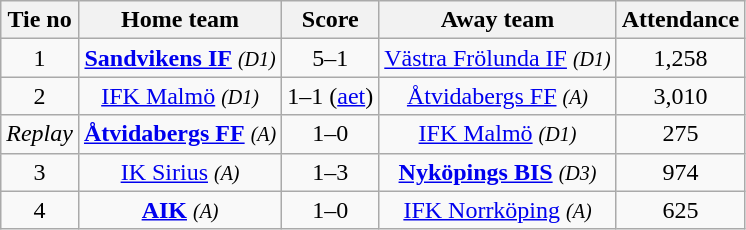<table class="wikitable" style="text-align:center">
<tr>
<th style= width="40px">Tie no</th>
<th style= width="150px">Home team</th>
<th style= width="60px">Score</th>
<th style= width="150px">Away team</th>
<th style= width="30px">Attendance</th>
</tr>
<tr>
<td>1</td>
<td><strong><a href='#'>Sandvikens IF</a></strong> <em><small>(D1)</small></em></td>
<td>5–1</td>
<td><a href='#'>Västra Frölunda IF</a> <em><small>(D1)</small></em></td>
<td>1,258</td>
</tr>
<tr>
<td>2</td>
<td><a href='#'>IFK Malmö</a> <em><small>(D1)</small></em></td>
<td>1–1 (<a href='#'>aet</a>)</td>
<td><a href='#'>Åtvidabergs FF</a> <em><small>(A)</small></em></td>
<td>3,010</td>
</tr>
<tr>
<td><em>Replay</em></td>
<td><strong><a href='#'>Åtvidabergs FF</a></strong> <em><small>(A)</small></em></td>
<td>1–0</td>
<td><a href='#'>IFK Malmö</a> <em><small>(D1)</small></em></td>
<td>275</td>
</tr>
<tr>
<td>3</td>
<td><a href='#'>IK Sirius</a> <em><small>(A)</small></em></td>
<td>1–3</td>
<td><strong><a href='#'>Nyköpings BIS</a></strong> <em><small>(D3)</small></em></td>
<td>974</td>
</tr>
<tr>
<td>4</td>
<td><strong><a href='#'>AIK</a></strong> <em><small>(A)</small></em></td>
<td>1–0</td>
<td><a href='#'>IFK Norrköping</a> <em><small>(A)</small></em></td>
<td>625</td>
</tr>
</table>
